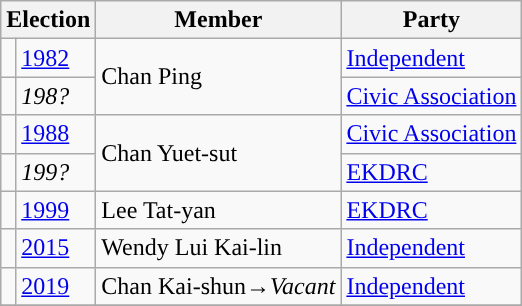<table class="wikitable">
<tr>
<th colspan="2">Election</th>
<th>Member</th>
<th>Party</th>
</tr>
<tr>
<td style="background-color:"></td>
<td><a href='#'>1982</a></td>
<td rowspan=2>Chan Ping</td>
<td><a href='#'>Independent</a></td>
</tr>
<tr>
<td style="background-color:"></td>
<td><em>198?</em></td>
<td><a href='#'>Civic Association</a></td>
</tr>
<tr>
<td style="background-color:"></td>
<td><a href='#'>1988</a></td>
<td rowspan=2>Chan Yuet-sut</td>
<td><a href='#'>Civic Association</a></td>
</tr>
<tr>
<td style="background-color:"></td>
<td><em>199?</em></td>
<td><a href='#'>EKDRC</a></td>
</tr>
<tr>
<td style="background-color:"></td>
<td><a href='#'>1999</a></td>
<td>Lee Tat-yan</td>
<td><a href='#'>EKDRC</a></td>
</tr>
<tr>
<td style="background-color:"></td>
<td><a href='#'>2015</a></td>
<td>Wendy Lui Kai-lin</td>
<td><a href='#'>Independent</a></td>
</tr>
<tr>
<td style="background-color:"></td>
<td><a href='#'>2019</a></td>
<td>Chan Kai-shun→<em>Vacant</em></td>
<td><a href='#'>Independent</a></td>
</tr>
<tr>
</tr>
</table>
